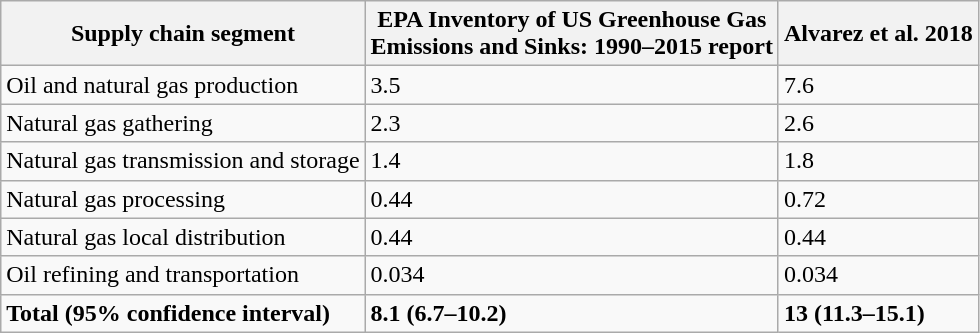<table class="wikitable">
<tr>
<th>Supply chain segment</th>
<th>EPA Inventory of US Greenhouse Gas<br>Emissions and Sinks: 1990–2015 report</th>
<th>Alvarez et al. 2018</th>
</tr>
<tr>
<td>Oil and natural gas production</td>
<td>3.5</td>
<td>7.6</td>
</tr>
<tr>
<td>Natural gas gathering</td>
<td>2.3</td>
<td>2.6</td>
</tr>
<tr>
<td>Natural gas transmission and storage</td>
<td>1.4</td>
<td>1.8</td>
</tr>
<tr>
<td>Natural gas processing</td>
<td>0.44</td>
<td>0.72</td>
</tr>
<tr>
<td>Natural gas local distribution</td>
<td>0.44</td>
<td>0.44</td>
</tr>
<tr>
<td>Oil refining and transportation</td>
<td>0.034</td>
<td>0.034</td>
</tr>
<tr>
<td><strong>Total (95% confidence interval)</strong></td>
<td><strong>8.1 (6.7–10.2)</strong></td>
<td><strong>13 (11.3–15.1)</strong></td>
</tr>
</table>
